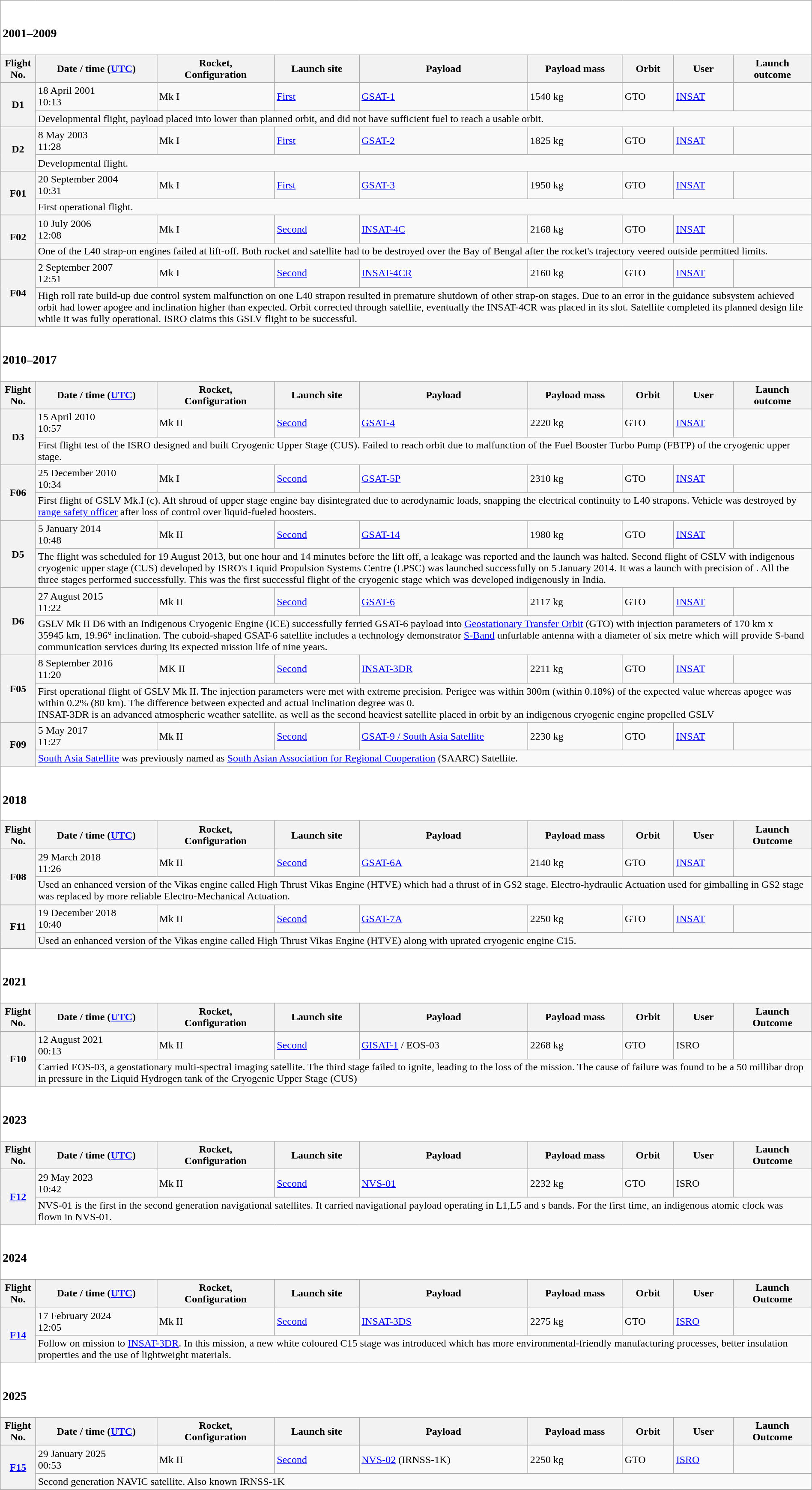<table class="wikitable plainrowheaders" style="width: 100%;">
<tr>
<td colspan=9 style="background:white;"><br><h3>2001–2009</h3></td>
</tr>
<tr>
<th scope="col">Flight No.</th>
<th scope="col">Date / time (<a href='#'>UTC</a>)</th>
<th scope="col">Rocket,<br>Configuration</th>
<th scope="col">Launch site</th>
<th scope="col">Payload</th>
<th scope="col">Payload mass</th>
<th scope="col">Orbit</th>
<th scope="col">User</th>
<th scope="col">Launch<br>outcome</th>
</tr>
<tr>
<th scope="row" rowspan = 2 style="text-align:center;">D1</th>
<td>18 April 2001<br>10:13</td>
<td>Mk I</td>
<td><a href='#'>First</a></td>
<td> <a href='#'>GSAT-1</a></td>
<td>1540 kg</td>
<td>GTO</td>
<td><a href='#'>INSAT</a></td>
<td></td>
</tr>
<tr>
<td colspan="8">Developmental flight, payload placed into lower than planned orbit, and did not have sufficient fuel to reach a usable orbit.</td>
</tr>
<tr>
<th scope="row" rowspan = 2 style="text-align:center;">D2</th>
<td>8 May 2003<br>11:28</td>
<td>Mk I</td>
<td><a href='#'>First</a></td>
<td> <a href='#'>GSAT-2</a></td>
<td>1825 kg</td>
<td>GTO</td>
<td><a href='#'>INSAT</a></td>
<td></td>
</tr>
<tr>
<td colspan="8">Developmental flight.</td>
</tr>
<tr>
<th scope="row" rowspan = 2 style="text-align:center;">F01</th>
<td>20 September 2004<br>10:31</td>
<td>Mk I</td>
<td><a href='#'>First</a></td>
<td> <a href='#'>GSAT-3</a></td>
<td>1950 kg</td>
<td>GTO</td>
<td><a href='#'>INSAT</a></td>
<td></td>
</tr>
<tr>
<td colspan="8">First operational flight.</td>
</tr>
<tr>
<th scope="row" rowspan = 2 style="text-align:center;">F02</th>
<td>10 July 2006<br>12:08</td>
<td>Mk I</td>
<td><a href='#'>Second</a></td>
<td> <a href='#'>INSAT-4C</a></td>
<td>2168 kg</td>
<td>GTO</td>
<td><a href='#'>INSAT</a></td>
<td></td>
</tr>
<tr>
<td colspan="8">One of the L40 strap-on engines failed at lift-off. Both rocket and satellite had to be destroyed over the Bay of Bengal after the rocket's trajectory veered outside permitted limits.</td>
</tr>
<tr>
<th scope="row" rowspan = 2 style="text-align:center;">F04</th>
<td>2 September 2007<br>12:51</td>
<td>Mk I</td>
<td><a href='#'>Second</a></td>
<td nowrap> <a href='#'>INSAT-4CR</a></td>
<td>2160 kg</td>
<td>GTO</td>
<td><a href='#'>INSAT</a></td>
<td></td>
</tr>
<tr>
<td colspan="8">High roll rate build-up due control system malfunction on one L40 strapon resulted in premature shutdown of other strap-on stages. Due to an error in the guidance subsystem achieved orbit had lower apogee and inclination higher than expected. Orbit corrected through satellite, eventually the INSAT-4CR was placed in its slot. Satellite completed its planned design life while it was fully operational. ISRO claims this GSLV flight to be successful.</td>
</tr>
<tr>
<td colspan=9 style="background:white;"><br><h3>2010–2017</h3></td>
</tr>
<tr>
<th scope="col">Flight No.</th>
<th scope="col">Date / time (<a href='#'>UTC</a>)</th>
<th scope="col">Rocket,<br>Configuration</th>
<th scope="col">Launch site</th>
<th scope="col">Payload</th>
<th scope="col">Payload mass</th>
<th scope="col">Orbit</th>
<th scope="col">User</th>
<th scope="col">Launch<br>outcome</th>
</tr>
<tr>
<th scope="row" rowspan = 2 style="text-align:center;">D3</th>
<td>15 April 2010<br>10:57</td>
<td>Mk II</td>
<td><a href='#'>Second</a></td>
<td> <a href='#'>GSAT-4</a></td>
<td>2220 kg</td>
<td>GTO</td>
<td><a href='#'>INSAT</a></td>
<td></td>
</tr>
<tr>
<td colspan="8">First flight test of the ISRO designed and built Cryogenic Upper Stage (CUS). Failed to reach orbit due to malfunction of the Fuel Booster Turbo Pump (FBTP) of the cryogenic upper stage.</td>
</tr>
<tr>
<th scope="row" rowspan = 2 style="text-align:center;">F06</th>
<td>25 December 2010<br>10:34</td>
<td>Mk I</td>
<td><a href='#'>Second</a></td>
<td> <a href='#'>GSAT-5P</a></td>
<td>2310 kg</td>
<td>GTO</td>
<td><a href='#'>INSAT</a></td>
<td></td>
</tr>
<tr>
<td colspan="8">First flight of GSLV Mk.I (c). Aft shroud of upper stage engine bay disintegrated due to aerodynamic loads, snapping the electrical continuity to L40 strapons. Vehicle was destroyed by <a href='#'>range safety officer</a> after loss of control over liquid-fueled boosters.</td>
</tr>
<tr>
</tr>
<tr>
<th scope="row" rowspan = 2 style="text-align:center;">D5</th>
<td>5 January 2014<br>10:48</td>
<td>Mk II</td>
<td><a href='#'>Second</a></td>
<td> <a href='#'>GSAT-14</a></td>
<td>1980 kg</td>
<td>GTO</td>
<td><a href='#'>INSAT</a></td>
<td></td>
</tr>
<tr>
<td colspan="8">The flight was scheduled for 19 August 2013, but one hour and 14 minutes before the lift off, a leakage was reported and the launch was halted. Second flight of GSLV with indigenous cryogenic upper stage (CUS) developed by ISRO's Liquid Propulsion Systems Centre (LPSC) was launched successfully on 5 January 2014. It was a launch with precision of . All the three stages performed successfully. This was the first successful flight of the cryogenic stage which was developed indigenously in India.</td>
</tr>
<tr>
<th scope="row" rowspan = 2 style="text-align:center;">D6</th>
<td>27 August 2015<br>11:22</td>
<td>Mk II</td>
<td><a href='#'>Second</a></td>
<td> <a href='#'>GSAT-6</a></td>
<td>2117 kg</td>
<td>GTO</td>
<td><a href='#'>INSAT</a></td>
<td></td>
</tr>
<tr>
<td colspan="8">GSLV Mk II D6 with an Indigenous Cryogenic Engine (ICE) successfully ferried GSAT-6 payload into <a href='#'>Geostationary Transfer Orbit</a> (GTO) with injection parameters of 170 km x 35945 km, 19.96° inclination. The cuboid-shaped GSAT-6 satellite includes a technology demonstrator <a href='#'>S-Band</a> unfurlable antenna with a diameter of six metre which will provide S-band communication services during its expected mission life of nine years.</td>
</tr>
<tr>
<th scope="row" rowspan = 2 style="text-align:center;">F05</th>
<td>8 September 2016<br>11:20</td>
<td>MK II</td>
<td><a href='#'>Second</a></td>
<td> <a href='#'>INSAT-3DR</a></td>
<td>2211 kg</td>
<td>GTO</td>
<td><a href='#'>INSAT</a></td>
<td></td>
</tr>
<tr>
<td colspan="8">First operational flight of GSLV Mk II. The injection parameters were met with extreme precision. Perigee was within 300m (within 0.18%) of the expected value whereas apogee was within 0.2% (80 km). The difference between expected and actual inclination degree was 0.<br>INSAT-3DR is an advanced atmospheric weather satellite. as well as the second heaviest satellite placed in orbit by an indigenous cryogenic engine propelled GSLV </td>
</tr>
<tr>
<th scope="row" rowspan = 2 style="text-align:center;">F09</th>
<td>5 May 2017<br>11:27</td>
<td>Mk II</td>
<td><a href='#'>Second</a></td>
<td> <a href='#'>GSAT-9 / South Asia Satellite</a></td>
<td>2230 kg</td>
<td>GTO</td>
<td><a href='#'>INSAT</a></td>
<td></td>
</tr>
<tr>
<td colspan="8"><a href='#'>South Asia Satellite</a> was previously named as <a href='#'>South Asian Association for Regional Cooperation</a> (SAARC) Satellite.</td>
</tr>
<tr>
<td colspan=9 style="background:white;"><br><h3>2018</h3></td>
</tr>
<tr>
<th scope="col">Flight No.</th>
<th scope="col">Date / time (<a href='#'>UTC</a>)</th>
<th scope="col">Rocket,<br>Configuration</th>
<th scope="col">Launch site</th>
<th scope="col">Payload</th>
<th scope="col">Payload mass</th>
<th scope="col">Orbit</th>
<th scope="col">User</th>
<th scope="col">Launch<br>Outcome</th>
</tr>
<tr>
<th scope="row" rowspan = 2 style="text-align:center;">F08</th>
<td>29 March 2018<br>11:26</td>
<td>Mk II</td>
<td><a href='#'>Second</a></td>
<td> <a href='#'>GSAT-6A</a></td>
<td>2140 kg</td>
<td>GTO</td>
<td><a href='#'>INSAT</a></td>
<td></td>
</tr>
<tr>
<td colspan="8">Used an enhanced version of the Vikas engine called High Thrust Vikas Engine (HTVE) which had a thrust of  in GS2 stage. Electro-hydraulic Actuation used for gimballing in GS2 stage was replaced by more reliable Electro-Mechanical Actuation.</td>
</tr>
<tr>
<th scope="row" rowspan = 2 style="text-align:center;">F11</th>
<td>19 December 2018<br>10:40</td>
<td>Mk II</td>
<td><a href='#'>Second</a></td>
<td> <a href='#'>GSAT-7A</a></td>
<td>2250 kg</td>
<td>GTO</td>
<td><a href='#'>INSAT</a></td>
<td></td>
</tr>
<tr>
<td colspan="8">Used an enhanced version of the Vikas engine called High Thrust Vikas Engine (HTVE) along with uprated cryogenic engine C15.</td>
</tr>
<tr>
<td colspan=9 style="background:white;"><br><h3>2021</h3></td>
</tr>
<tr>
<th scope="col">Flight No.</th>
<th scope="col">Date / time (<a href='#'>UTC</a>)</th>
<th scope="col">Rocket,<br>Configuration</th>
<th scope="col">Launch site</th>
<th scope="col">Payload</th>
<th scope="col">Payload mass</th>
<th scope="col">Orbit</th>
<th scope="col">User</th>
<th scope="col">Launch<br>Outcome</th>
</tr>
<tr>
<th scope="row" rowspan = 2 style="text-align:center;">F10</th>
<td>12 August 2021<br>00:13</td>
<td>Mk II</td>
<td><a href='#'>Second</a></td>
<td> <a href='#'>GISAT-1</a> / EOS-03</td>
<td>2268 kg</td>
<td>GTO</td>
<td>ISRO</td>
<td></td>
</tr>
<tr>
<td colspan="8">Carried EOS-03, a geostationary multi-spectral imaging satellite. The third stage failed to ignite, leading to the loss of the mission. The cause of failure was found to be a 50 millibar drop in pressure in the Liquid Hydrogen tank of the Cryogenic Upper Stage (CUS) </td>
</tr>
<tr>
<td colspan=9 style="background:white;"><br><h3>2023</h3></td>
</tr>
<tr>
<th scope="col">Flight No.</th>
<th scope="col">Date / time (<a href='#'>UTC</a>)</th>
<th scope="col">Rocket,<br>Configuration</th>
<th scope="col">Launch site</th>
<th scope="col">Payload</th>
<th scope="col">Payload mass</th>
<th scope="col">Orbit</th>
<th scope="col">User</th>
<th scope="col">Launch<br>Outcome</th>
</tr>
<tr>
<th rowspan="2"><a href='#'>F12</a></th>
<td>29 May 2023<br>10:42</td>
<td>Mk II</td>
<td><a href='#'>Second</a></td>
<td> <a href='#'>NVS-01</a></td>
<td>2232 kg</td>
<td>GTO</td>
<td>ISRO</td>
<td></td>
</tr>
<tr>
<td colspan="8">NVS-01 is the first in the second generation navigational satellites. It carried navigational payload operating in L1,L5 and s bands. For the first time, an indigenous atomic clock was flown in NVS-01.</td>
</tr>
<tr>
<td colspan=9 style="background:white;"><br><h3>2024</h3></td>
</tr>
<tr>
<th scope="col">Flight No.</th>
<th scope="col">Date / time (<a href='#'>UTC</a>)</th>
<th scope="col">Rocket,<br>Configuration</th>
<th scope="col">Launch site</th>
<th scope="col">Payload</th>
<th scope="col">Payload mass</th>
<th scope="col">Orbit</th>
<th scope="col">User</th>
<th scope="col">Launch<br>Outcome</th>
</tr>
<tr>
<th rowspan="2"><a href='#'>F14</a></th>
<td>17 February 2024 <br>12:05</td>
<td>Mk II</td>
<td><a href='#'>Second</a></td>
<td> <a href='#'>INSAT-3DS</a></td>
<td>2275 kg</td>
<td>GTO</td>
<td><a href='#'>ISRO</a></td>
<td></td>
</tr>
<tr>
<td colspan="8">Follow on mission to <a href='#'>INSAT-3DR</a>. In this mission, a new white coloured C15 stage was introduced which has more environmental-friendly manufacturing processes, better insulation properties and the use of lightweight materials.</td>
</tr>
<tr>
<td colspan=9 style="background:white;"><br><h3>2025</h3></td>
</tr>
<tr>
<th scope="col">Flight No.</th>
<th scope="col">Date / time (<a href='#'>UTC</a>)</th>
<th scope="col">Rocket,<br>Configuration</th>
<th scope="col">Launch site</th>
<th scope="col">Payload</th>
<th scope="col">Payload mass</th>
<th scope="col">Orbit</th>
<th scope="col">User</th>
<th scope="col">Launch<br>Outcome</th>
</tr>
<tr>
<th rowspan="2"><a href='#'>F15</a></th>
<td>29 January 2025 <br>00:53</td>
<td>Mk II</td>
<td><a href='#'>Second</a></td>
<td> <a href='#'>NVS-02</a> (IRNSS-1K)</td>
<td>2250 kg</td>
<td>GTO</td>
<td><a href='#'>ISRO</a></td>
<td></td>
</tr>
<tr>
<td colspan="8">Second generation NAVIC satellite. Also known IRNSS-1K</td>
</tr>
</table>
